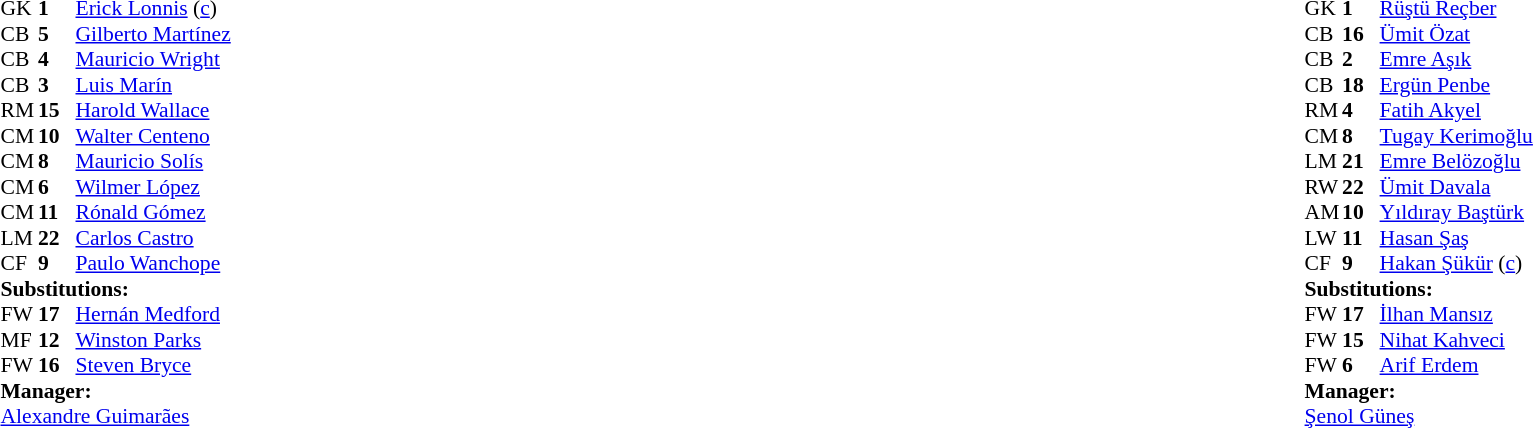<table width="100%">
<tr>
<td valign="top" width="50%"><br><table style="font-size: 90%" cellspacing="0" cellpadding="0">
<tr>
<th width="25"></th>
<th width="25"></th>
</tr>
<tr>
<td>GK</td>
<td><strong>1</strong></td>
<td><a href='#'>Erick Lonnis</a> (<a href='#'>c</a>)</td>
</tr>
<tr>
<td>CB</td>
<td><strong>5</strong></td>
<td><a href='#'>Gilberto Martínez</a></td>
<td></td>
</tr>
<tr>
<td>CB</td>
<td><strong>4</strong></td>
<td><a href='#'>Mauricio Wright</a></td>
</tr>
<tr>
<td>CB</td>
<td><strong>3</strong></td>
<td><a href='#'>Luis Marín</a></td>
</tr>
<tr>
<td>RM</td>
<td><strong>15</strong></td>
<td><a href='#'>Harold Wallace</a></td>
<td></td>
<td></td>
</tr>
<tr>
<td>CM</td>
<td><strong>10</strong></td>
<td><a href='#'>Walter Centeno</a></td>
<td></td>
<td></td>
</tr>
<tr>
<td>CM</td>
<td><strong>8</strong></td>
<td><a href='#'>Mauricio Solís</a></td>
</tr>
<tr>
<td>CM</td>
<td><strong>6</strong></td>
<td><a href='#'>Wilmer López</a></td>
<td></td>
<td></td>
</tr>
<tr>
<td>CM</td>
<td><strong>11</strong></td>
<td><a href='#'>Rónald Gómez</a></td>
</tr>
<tr>
<td>LM</td>
<td><strong>22</strong></td>
<td><a href='#'>Carlos Castro</a></td>
<td></td>
</tr>
<tr>
<td>CF</td>
<td><strong>9</strong></td>
<td><a href='#'>Paulo Wanchope</a></td>
</tr>
<tr>
<td colspan=3><strong>Substitutions:</strong></td>
</tr>
<tr>
<td>FW</td>
<td><strong>17</strong></td>
<td><a href='#'>Hernán Medford</a></td>
<td></td>
<td></td>
</tr>
<tr>
<td>MF</td>
<td><strong>12</strong></td>
<td><a href='#'>Winston Parks</a></td>
<td></td>
<td></td>
</tr>
<tr>
<td>FW</td>
<td><strong>16</strong></td>
<td><a href='#'>Steven Bryce</a></td>
<td></td>
<td></td>
</tr>
<tr>
<td colspan=3><strong>Manager:</strong></td>
</tr>
<tr>
<td colspan="4"><a href='#'>Alexandre Guimarães</a></td>
</tr>
</table>
</td>
<td></td>
<td valign="top" width="50%"><br><table style="font-size: 90%" cellspacing="0" cellpadding="0" align=center>
<tr>
<th width="25"></th>
<th width="25"></th>
</tr>
<tr>
<td>GK</td>
<td><strong>1</strong></td>
<td><a href='#'>Rüştü Reçber</a></td>
</tr>
<tr>
<td>CB</td>
<td><strong>16</strong></td>
<td><a href='#'>Ümit Özat</a></td>
</tr>
<tr>
<td>CB</td>
<td><strong>2</strong></td>
<td><a href='#'>Emre Aşık</a></td>
<td></td>
</tr>
<tr>
<td>CB</td>
<td><strong>18</strong></td>
<td><a href='#'>Ergün Penbe</a></td>
</tr>
<tr>
<td>RM</td>
<td><strong>4</strong></td>
<td><a href='#'>Fatih Akyel</a></td>
</tr>
<tr>
<td>CM</td>
<td><strong>8</strong></td>
<td><a href='#'>Tugay Kerimoğlu</a></td>
<td></td>
<td></td>
</tr>
<tr>
<td>LM</td>
<td><strong>21</strong></td>
<td><a href='#'>Emre Belözoğlu</a></td>
<td></td>
</tr>
<tr>
<td>RW</td>
<td><strong>22</strong></td>
<td><a href='#'>Ümit Davala</a></td>
</tr>
<tr>
<td>AM</td>
<td><strong>10</strong></td>
<td><a href='#'>Yıldıray Baştürk</a></td>
<td></td>
<td></td>
</tr>
<tr>
<td>LW</td>
<td><strong>11</strong></td>
<td><a href='#'>Hasan Şaş</a></td>
</tr>
<tr>
<td>CF</td>
<td><strong>9</strong></td>
<td><a href='#'>Hakan Şükür</a> (<a href='#'>c</a>)</td>
<td></td>
<td></td>
</tr>
<tr>
<td colspan=3><strong>Substitutions:</strong></td>
</tr>
<tr>
<td>FW</td>
<td><strong>17</strong></td>
<td><a href='#'>İlhan Mansız</a></td>
<td></td>
<td></td>
</tr>
<tr>
<td>FW</td>
<td><strong>15</strong></td>
<td><a href='#'>Nihat Kahveci</a></td>
<td></td>
<td></td>
</tr>
<tr>
<td>FW</td>
<td><strong>6</strong></td>
<td><a href='#'>Arif Erdem</a></td>
<td></td>
<td></td>
</tr>
<tr>
<td colspan=3><strong>Manager:</strong></td>
</tr>
<tr>
<td colspan="4"><a href='#'>Şenol Güneş</a></td>
</tr>
</table>
</td>
</tr>
</table>
